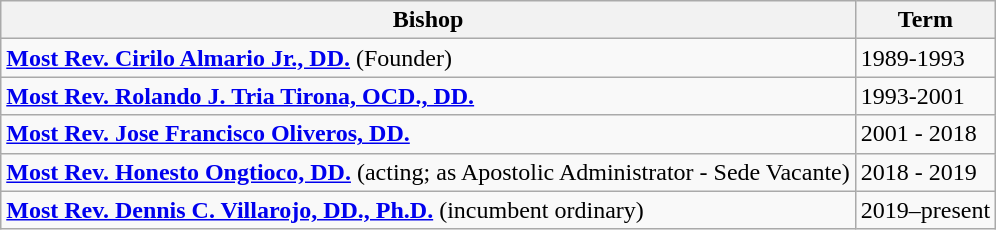<table class="wikitable mw-collapsible">
<tr>
<th>Bishop</th>
<th>Term</th>
</tr>
<tr>
<td><strong><a href='#'>Most Rev. Cirilo Almario Jr., DD.</a></strong> (Founder)</td>
<td>1989-1993</td>
</tr>
<tr>
<td><strong><a href='#'>Most Rev. Rolando J. Tria Tirona, OCD., DD.</a></strong></td>
<td>1993-2001</td>
</tr>
<tr>
<td><strong><a href='#'>Most Rev. Jose Francisco Oliveros, DD.</a></strong></td>
<td>2001 - 2018</td>
</tr>
<tr>
<td><strong><a href='#'>Most Rev. Honesto Ongtioco, DD.</a></strong> (acting; as Apostolic Administrator - Sede Vacante)</td>
<td>2018 - 2019</td>
</tr>
<tr>
<td><strong><a href='#'>Most Rev. Dennis C. Villarojo, DD., Ph.D.</a></strong> (incumbent ordinary)</td>
<td>2019–present</td>
</tr>
</table>
